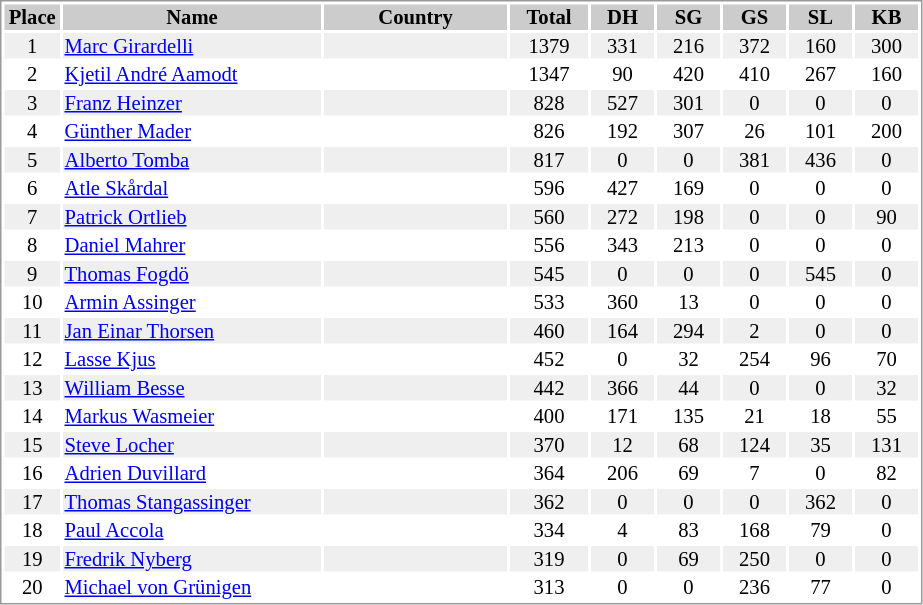<table border="0" style="border: 1px solid #999; background-color:#FFFFFF; text-align:center; font-size:86%; line-height:15px;">
<tr align="center" bgcolor="#CCCCCC">
<th width=35>Place</th>
<th width=170>Name</th>
<th width=120>Country</th>
<th width=50>Total</th>
<th width=40>DH</th>
<th width=40>SG</th>
<th width=40>GS</th>
<th width=40>SL</th>
<th width=40>KB</th>
</tr>
<tr bgcolor="#EFEFEF">
<td>1</td>
<td align="left"><a href='#'>Marc Girardelli</a></td>
<td align="left"></td>
<td>1379</td>
<td>331</td>
<td>216</td>
<td>372</td>
<td>160</td>
<td>300</td>
</tr>
<tr>
<td>2</td>
<td align="left"><a href='#'>Kjetil André Aamodt</a></td>
<td align="left"></td>
<td>1347</td>
<td>90</td>
<td>420</td>
<td>410</td>
<td>267</td>
<td>160</td>
</tr>
<tr bgcolor="#EFEFEF">
<td>3</td>
<td align="left"><a href='#'>Franz Heinzer</a></td>
<td align="left"></td>
<td>828</td>
<td>527</td>
<td>301</td>
<td>0</td>
<td>0</td>
<td>0</td>
</tr>
<tr>
<td>4</td>
<td align="left"><a href='#'>Günther Mader</a></td>
<td align="left"></td>
<td>826</td>
<td>192</td>
<td>307</td>
<td>26</td>
<td>101</td>
<td>200</td>
</tr>
<tr bgcolor="#EFEFEF">
<td>5</td>
<td align="left"><a href='#'>Alberto Tomba</a></td>
<td align="left"></td>
<td>817</td>
<td>0</td>
<td>0</td>
<td>381</td>
<td>436</td>
<td>0</td>
</tr>
<tr>
<td>6</td>
<td align="left"><a href='#'>Atle Skårdal</a></td>
<td align="left"></td>
<td>596</td>
<td>427</td>
<td>169</td>
<td>0</td>
<td>0</td>
<td>0</td>
</tr>
<tr bgcolor="#EFEFEF">
<td>7</td>
<td align="left"><a href='#'>Patrick Ortlieb</a></td>
<td align="left"></td>
<td>560</td>
<td>272</td>
<td>198</td>
<td>0</td>
<td>0</td>
<td>90</td>
</tr>
<tr>
<td>8</td>
<td align="left"><a href='#'>Daniel Mahrer</a></td>
<td align="left"></td>
<td>556</td>
<td>343</td>
<td>213</td>
<td>0</td>
<td>0</td>
<td>0</td>
</tr>
<tr bgcolor="#EFEFEF">
<td>9</td>
<td align="left"><a href='#'>Thomas Fogdö</a></td>
<td align="left"></td>
<td>545</td>
<td>0</td>
<td>0</td>
<td>0</td>
<td>545</td>
<td>0</td>
</tr>
<tr>
<td>10</td>
<td align="left"><a href='#'>Armin Assinger</a></td>
<td align="left"></td>
<td>533</td>
<td>360</td>
<td>13</td>
<td>0</td>
<td>0</td>
<td>0</td>
</tr>
<tr bgcolor="#EFEFEF">
<td>11</td>
<td align="left"><a href='#'>Jan Einar Thorsen</a></td>
<td align="left"></td>
<td>460</td>
<td>164</td>
<td>294</td>
<td>2</td>
<td>0</td>
<td>0</td>
</tr>
<tr>
<td>12</td>
<td align="left"><a href='#'>Lasse Kjus</a></td>
<td align="left"></td>
<td>452</td>
<td>0</td>
<td>32</td>
<td>254</td>
<td>96</td>
<td>70</td>
</tr>
<tr bgcolor="#EFEFEF">
<td>13</td>
<td align="left"><a href='#'>William Besse</a></td>
<td align="left"></td>
<td>442</td>
<td>366</td>
<td>44</td>
<td>0</td>
<td>0</td>
<td>32</td>
</tr>
<tr>
<td>14</td>
<td align="left"><a href='#'>Markus Wasmeier</a></td>
<td align="left"></td>
<td>400</td>
<td>171</td>
<td>135</td>
<td>21</td>
<td>18</td>
<td>55</td>
</tr>
<tr bgcolor="#EFEFEF">
<td>15</td>
<td align="left"><a href='#'>Steve Locher</a></td>
<td align="left"></td>
<td>370</td>
<td>12</td>
<td>68</td>
<td>124</td>
<td>35</td>
<td>131</td>
</tr>
<tr>
<td>16</td>
<td align="left"><a href='#'>Adrien Duvillard</a></td>
<td align="left"></td>
<td>364</td>
<td>206</td>
<td>69</td>
<td>7</td>
<td>0</td>
<td>82</td>
</tr>
<tr bgcolor="#EFEFEF">
<td>17</td>
<td align="left"><a href='#'>Thomas Stangassinger</a></td>
<td align="left"></td>
<td>362</td>
<td>0</td>
<td>0</td>
<td>0</td>
<td>362</td>
<td>0</td>
</tr>
<tr>
<td>18</td>
<td align="left"><a href='#'>Paul Accola</a></td>
<td align="left"></td>
<td>334</td>
<td>4</td>
<td>83</td>
<td>168</td>
<td>79</td>
<td>0</td>
</tr>
<tr bgcolor="#EFEFEF">
<td>19</td>
<td align="left"><a href='#'>Fredrik Nyberg</a></td>
<td align="left"></td>
<td>319</td>
<td>0</td>
<td>69</td>
<td>250</td>
<td>0</td>
<td>0</td>
</tr>
<tr>
<td>20</td>
<td align="left"><a href='#'>Michael von Grünigen</a></td>
<td align="left"></td>
<td>313</td>
<td>0</td>
<td>0</td>
<td>236</td>
<td>77</td>
<td>0</td>
</tr>
</table>
